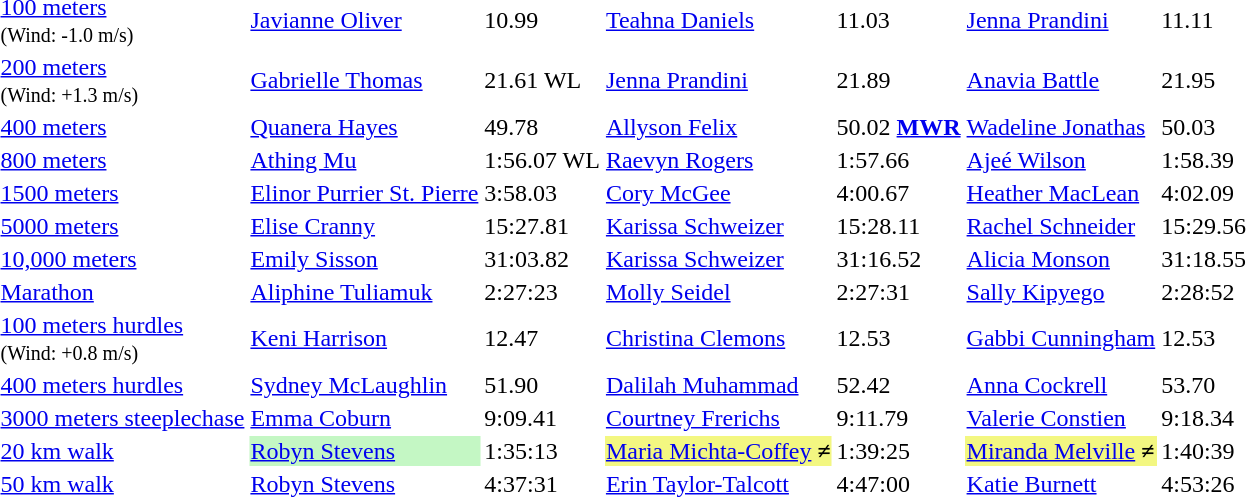<table>
<tr>
<td><a href='#'>100 meters</a><br><small>(Wind: -1.0 m/s)</small> </td>
<td><a href='#'>Javianne Oliver</a></td>
<td>10.99</td>
<td><a href='#'>Teahna Daniels</a></td>
<td>11.03</td>
<td><a href='#'>Jenna Prandini</a></td>
<td>11.11</td>
</tr>
<tr>
<td><a href='#'>200 meters</a><br><small>(Wind: +1.3 m/s)</small></td>
<td><a href='#'>Gabrielle Thomas</a></td>
<td>21.61 WL </td>
<td><a href='#'>Jenna Prandini</a></td>
<td>21.89</td>
<td><a href='#'>Anavia Battle</a></td>
<td>21.95</td>
</tr>
<tr>
<td><a href='#'>400 meters</a></td>
<td><a href='#'>Quanera Hayes</a></td>
<td>49.78</td>
<td><a href='#'>Allyson Felix</a></td>
<td>50.02 <strong><a href='#'>MWR</a></strong></td>
<td><a href='#'>Wadeline Jonathas</a></td>
<td>50.03</td>
</tr>
<tr>
<td><a href='#'>800 meters</a></td>
<td><a href='#'>Athing Mu</a></td>
<td>1:56.07 WL </td>
<td><a href='#'>Raevyn Rogers</a></td>
<td>1:57.66</td>
<td><a href='#'>Ajeé Wilson</a></td>
<td>1:58.39</td>
</tr>
<tr>
<td><a href='#'>1500 meters</a></td>
<td><a href='#'>Elinor Purrier St. Pierre</a></td>
<td>3:58.03 </td>
<td><a href='#'>Cory McGee</a></td>
<td>4:00.67</td>
<td><a href='#'>Heather MacLean</a></td>
<td>4:02.09</td>
</tr>
<tr>
<td><a href='#'>5000 meters</a></td>
<td><a href='#'>Elise Cranny</a></td>
<td>15:27.81</td>
<td><a href='#'>Karissa Schweizer</a></td>
<td>15:28.11</td>
<td><a href='#'>Rachel Schneider</a></td>
<td>15:29.56</td>
</tr>
<tr>
<td><a href='#'>10,000 meters</a></td>
<td><a href='#'>Emily Sisson</a></td>
<td>31:03.82 </td>
<td><a href='#'>Karissa Schweizer</a></td>
<td>31:16.52</td>
<td><a href='#'>Alicia Monson</a></td>
<td>31:18.55</td>
</tr>
<tr>
<td><a href='#'>Marathon</a></td>
<td><a href='#'>Aliphine Tuliamuk</a></td>
<td>2:27:23</td>
<td><a href='#'>Molly Seidel</a></td>
<td>2:27:31</td>
<td><a href='#'>Sally Kipyego</a></td>
<td>2:28:52</td>
</tr>
<tr>
<td><a href='#'>100 meters hurdles</a><br><small>(Wind: +0.8 m/s)</small> </td>
<td><a href='#'>Keni Harrison</a></td>
<td>12.47</td>
<td><a href='#'>Christina Clemons</a></td>
<td>12.53</td>
<td><a href='#'>Gabbi Cunningham</a></td>
<td>12.53</td>
</tr>
<tr>
<td><a href='#'>400 meters hurdles</a></td>
<td><a href='#'>Sydney McLaughlin</a></td>
<td>51.90 </td>
<td><a href='#'>Dalilah Muhammad</a></td>
<td>52.42</td>
<td><a href='#'>Anna Cockrell</a></td>
<td>53.70</td>
</tr>
<tr>
<td><a href='#'>3000 meters steeplechase</a></td>
<td><a href='#'>Emma Coburn</a></td>
<td>9:09.41 </td>
<td><a href='#'>Courtney Frerichs</a></td>
<td>9:11.79</td>
<td><a href='#'>Valerie Constien</a></td>
<td>9:18.34</td>
</tr>
<tr>
<td><a href='#'>20&nbsp;km walk</a></td>
<td bgcolor=#C4F7C4><a href='#'>Robyn Stevens</a></td>
<td>1:35:13</td>
<td bgcolor=#F3F781><a href='#'>Maria Michta-Coffey</a> <strong>≠</strong></td>
<td>1:39:25</td>
<td bgcolor=#F3F781><a href='#'>Miranda Melville</a> <strong>≠</strong></td>
<td>1:40:39</td>
</tr>
<tr>
<td><a href='#'>50&nbsp;km walk</a></td>
<td><a href='#'>Robyn Stevens</a></td>
<td>4:37:31</td>
<td><a href='#'>Erin Taylor-Talcott</a></td>
<td>4:47:00</td>
<td><a href='#'>Katie Burnett</a></td>
<td>4:53:26</td>
</tr>
</table>
